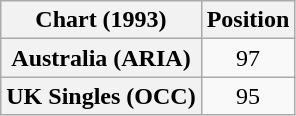<table class="wikitable plainrowheaders" style="text-align:center">
<tr>
<th>Chart (1993)</th>
<th>Position</th>
</tr>
<tr>
<th scope="row">Australia (ARIA)</th>
<td>97</td>
</tr>
<tr>
<th scope="row">UK Singles (OCC)</th>
<td>95</td>
</tr>
</table>
